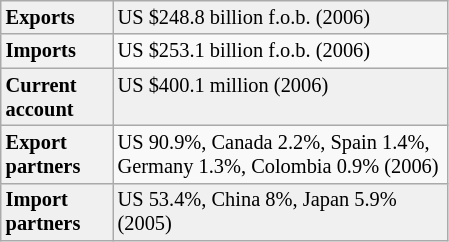<table style="width: 22em; font-size: 85%; text-align: left;" class="wikitable floatright">
<tr>
<th style="text-align:left; background:#f0f0f0; vertical-align:top;">Exports</th>
<td style="background:#f0f0f0; vertical-align:top;">US $248.8 billion f.o.b. (2006)</td>
</tr>
<tr>
<th style="text-align:left; vertical-align:top;">Imports</th>
<td valign="top">US $253.1 billion f.o.b. (2006)</td>
</tr>
<tr>
<th style="text-align:left; background:#f0f0f0; vertical-align:top;">Current account</th>
<td style="background:#f0f0f0; vertical-align:top;"> US $400.1 million (2006)</td>
</tr>
<tr>
<th style="text-align:left; vertical-align:top;">Export partners</th>
<td valign="top">US 90.9%, Canada 2.2%, Spain 1.4%, Germany 1.3%, Colombia 0.9% (2006)</td>
</tr>
<tr>
<th style="text-align:left; background:#f0f0f0; vertical-align:top;">Import partners</th>
<td style="background:#f0f0f0; vertical-align:top;">US 53.4%, China 8%, Japan 5.9% (2005)</td>
</tr>
</table>
